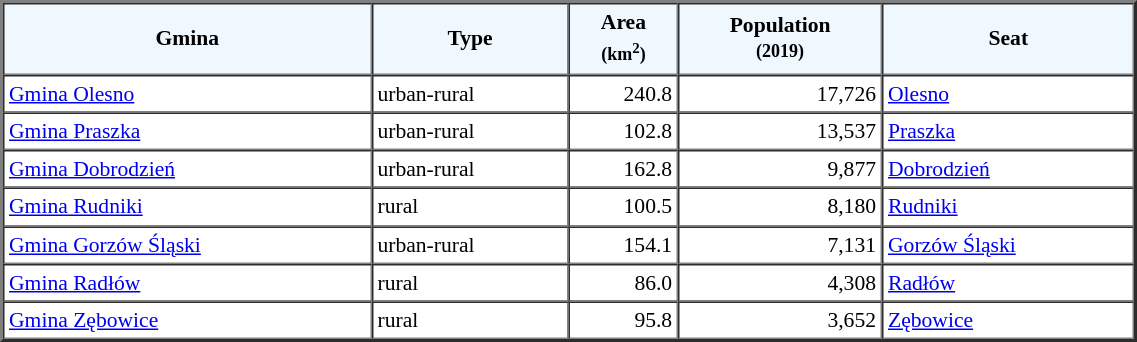<table width="60%" border="2" cellpadding="3" cellspacing="0" style="font-size:90%;line-height:120%;">
<tr bgcolor="F0F8FF">
<td style="text-align:center;"><strong>Gmina</strong></td>
<td style="text-align:center;"><strong>Type</strong></td>
<td style="text-align:center;"><strong>Area<br><small>(km<sup>2</sup>)</small></strong></td>
<td style="text-align:center;"><strong>Population<br><small>(2019)</small></strong></td>
<td style="text-align:center;"><strong>Seat</strong></td>
</tr>
<tr>
<td><a href='#'>Gmina Olesno</a></td>
<td>urban-rural</td>
<td style="text-align:right;">240.8</td>
<td style="text-align:right;">17,726</td>
<td><a href='#'>Olesno</a></td>
</tr>
<tr>
<td><a href='#'>Gmina Praszka</a></td>
<td>urban-rural</td>
<td style="text-align:right;">102.8</td>
<td style="text-align:right;">13,537</td>
<td><a href='#'>Praszka</a></td>
</tr>
<tr>
<td><a href='#'>Gmina Dobrodzień</a></td>
<td>urban-rural</td>
<td style="text-align:right;">162.8</td>
<td style="text-align:right;">9,877</td>
<td><a href='#'>Dobrodzień</a></td>
</tr>
<tr>
<td><a href='#'>Gmina Rudniki</a></td>
<td>rural</td>
<td style="text-align:right;">100.5</td>
<td style="text-align:right;">8,180</td>
<td><a href='#'>Rudniki</a></td>
</tr>
<tr>
<td><a href='#'>Gmina Gorzów Śląski</a></td>
<td>urban-rural</td>
<td style="text-align:right;">154.1</td>
<td style="text-align:right;">7,131</td>
<td><a href='#'>Gorzów Śląski</a></td>
</tr>
<tr>
<td><a href='#'>Gmina Radłów</a></td>
<td>rural</td>
<td style="text-align:right;">86.0</td>
<td style="text-align:right;">4,308</td>
<td><a href='#'>Radłów</a></td>
</tr>
<tr>
<td><a href='#'>Gmina Zębowice</a></td>
<td>rural</td>
<td style="text-align:right;">95.8</td>
<td style="text-align:right;">3,652</td>
<td><a href='#'>Zębowice</a></td>
</tr>
<tr>
</tr>
</table>
